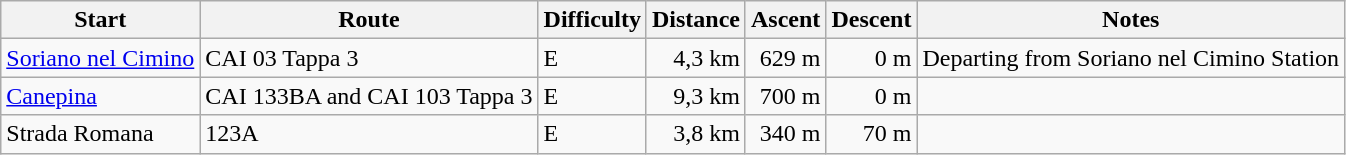<table class="wikitable sortable">
<tr>
<th>Start</th>
<th>Route</th>
<th>Difficulty</th>
<th>Distance</th>
<th>Ascent</th>
<th>Descent</th>
<th>Notes</th>
</tr>
<tr>
<td><a href='#'>Soriano nel Cimino</a></td>
<td>CAI 03 Tappa 3</td>
<td>E</td>
<td style="text-align:right;">4,3 km</td>
<td style="text-align:right;">629 m</td>
<td style="text-align:right;">0 m</td>
<td>Departing from Soriano nel Cimino Station</td>
</tr>
<tr>
<td><a href='#'>Canepina</a></td>
<td>CAI 133BA and CAI 103 Tappa 3</td>
<td>E</td>
<td style="text-align:right;">9,3 km</td>
<td style="text-align:right;">700 m</td>
<td style="text-align:right;">0 m</td>
<td></td>
</tr>
<tr>
<td>Strada Romana</td>
<td>123A</td>
<td>E</td>
<td style="text-align:right;">3,8 km</td>
<td style="text-align:right;">340 m</td>
<td style="text-align:right;">70 m</td>
<td></td>
</tr>
</table>
